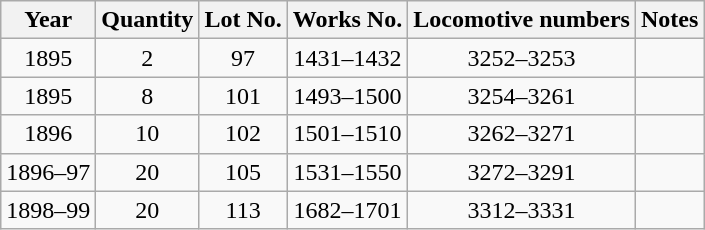<table class="wikitable" style="text-align:center;">
<tr>
<th>Year</th>
<th>Quantity</th>
<th>Lot No.</th>
<th>Works No.</th>
<th>Locomotive numbers</th>
<th>Notes</th>
</tr>
<tr>
<td>1895</td>
<td>2</td>
<td>97</td>
<td>1431–1432</td>
<td>3252–3253</td>
<td align=left></td>
</tr>
<tr>
<td>1895</td>
<td>8</td>
<td>101</td>
<td>1493–1500</td>
<td>3254–3261</td>
<td align=left></td>
</tr>
<tr>
<td>1896</td>
<td>10</td>
<td>102</td>
<td>1501–1510</td>
<td>3262–3271</td>
<td align=left></td>
</tr>
<tr>
<td>1896–97</td>
<td>20</td>
<td>105</td>
<td>1531–1550</td>
<td>3272–3291</td>
<td align=left></td>
</tr>
<tr>
<td>1898–99</td>
<td>20</td>
<td>113</td>
<td>1682–1701</td>
<td>3312–3331</td>
<td align=left></td>
</tr>
</table>
